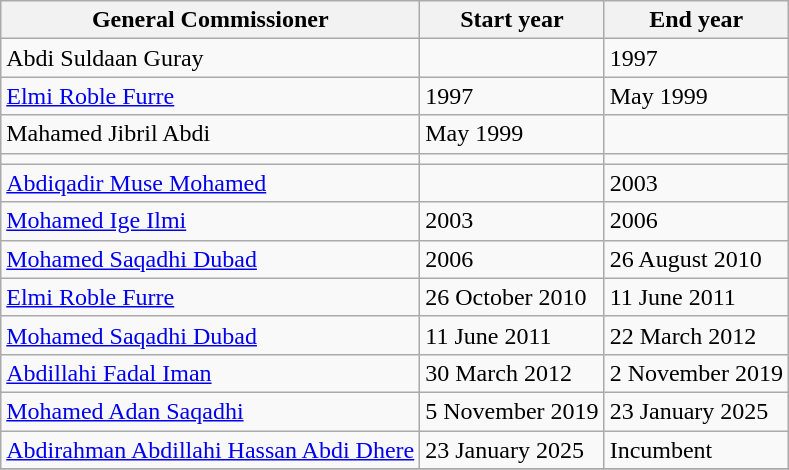<table class="wikitable">
<tr>
<th>General Commissioner</th>
<th>Start year</th>
<th>End year</th>
</tr>
<tr>
<td>Abdi Suldaan Guray</td>
<td></td>
<td>1997</td>
</tr>
<tr>
<td><a href='#'>Elmi Roble Furre</a></td>
<td>1997</td>
<td>May 1999</td>
</tr>
<tr>
<td>Mahamed Jibril Abdi</td>
<td>May 1999</td>
<td></td>
</tr>
<tr>
<td></td>
<td></td>
<td></td>
</tr>
<tr>
<td><a href='#'>Abdiqadir Muse Mohamed</a></td>
<td></td>
<td>2003</td>
</tr>
<tr>
<td><a href='#'>Mohamed Ige Ilmi</a></td>
<td>2003</td>
<td>2006</td>
</tr>
<tr>
<td><a href='#'>Mohamed Saqadhi Dubad</a></td>
<td>2006</td>
<td>26 August 2010</td>
</tr>
<tr>
<td><a href='#'>Elmi Roble Furre</a></td>
<td>26 October 2010</td>
<td>11 June 2011</td>
</tr>
<tr>
<td><a href='#'>Mohamed Saqadhi Dubad</a></td>
<td>11 June 2011</td>
<td>22 March 2012</td>
</tr>
<tr>
<td><a href='#'>Abdillahi Fadal Iman</a></td>
<td>30 March 2012</td>
<td>2 November 2019</td>
</tr>
<tr>
<td><a href='#'>Mohamed Adan Saqadhi</a></td>
<td>5 November 2019</td>
<td>23 January 2025</td>
</tr>
<tr>
<td><a href='#'>Abdirahman Abdillahi Hassan Abdi Dhere</a></td>
<td>23 January 2025</td>
<td>Incumbent</td>
</tr>
<tr>
</tr>
</table>
